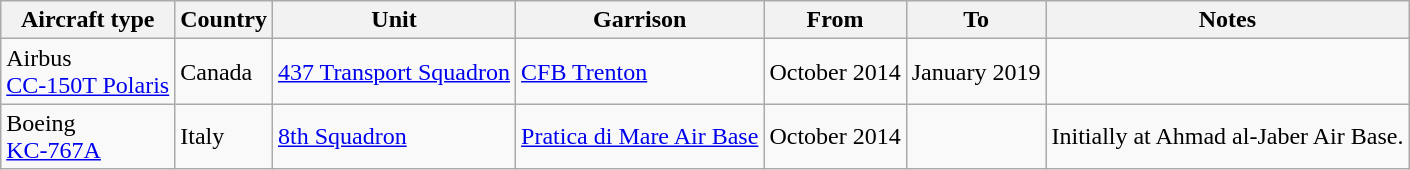<table class="wikitable">
<tr>
<th>Aircraft type</th>
<th>Country</th>
<th>Unit</th>
<th>Garrison</th>
<th>From</th>
<th>To</th>
<th>Notes</th>
</tr>
<tr>
<td>Airbus<br><a href='#'>CC-150T Polaris</a></td>
<td>Canada</td>
<td><a href='#'>437 Transport Squadron</a></td>
<td><a href='#'>CFB Trenton</a></td>
<td>October 2014</td>
<td>January 2019</td>
<td></td>
</tr>
<tr>
<td>Boeing<br><a href='#'>KC-767A</a></td>
<td>Italy</td>
<td><a href='#'>8th Squadron</a></td>
<td><a href='#'>Pratica di Mare Air Base</a></td>
<td>October 2014</td>
<td></td>
<td>Initially at Ahmad al-Jaber Air Base.</td>
</tr>
</table>
